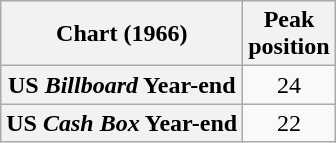<table class="wikitable sortable plainrowheaders">
<tr>
<th>Chart (1966)</th>
<th>Peak<br>position</th>
</tr>
<tr>
<th scope="row">US <em>Billboard</em> Year-end</th>
<td align="center">24</td>
</tr>
<tr>
<th scope="row">US <em>Cash Box</em> Year-end</th>
<td align="center">22</td>
</tr>
</table>
